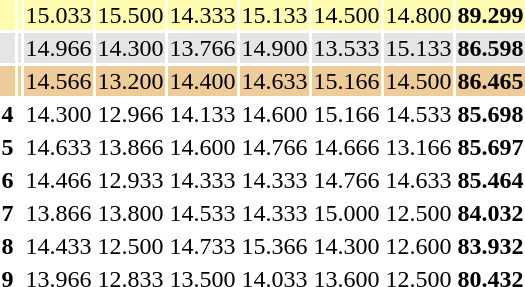<table>
<tr style="background:#fffcaf;">
<th scope=row style="text-align:center"></th>
<td align=left></td>
<td>15.033</td>
<td>15.500</td>
<td>14.333</td>
<td>15.133</td>
<td>14.500</td>
<td>14.800</td>
<td><strong>89.299</strong></td>
</tr>
<tr style="background:#e5e5e5;">
<th scope=row style="text-align:center"></th>
<td align=left></td>
<td>14.966</td>
<td>14.300</td>
<td>13.766</td>
<td>14.900</td>
<td>13.533</td>
<td>15.133</td>
<td><strong>86.598</strong></td>
</tr>
<tr style="background:#ec9;">
<th scope=row style="text-align:center"></th>
<td align=left></td>
<td>14.566</td>
<td>13.200</td>
<td>14.400</td>
<td>14.633</td>
<td>15.166</td>
<td>14.500</td>
<td><strong>86.465</strong></td>
</tr>
<tr>
<th scope=row style="text-align:center">4</th>
<td align=left></td>
<td>14.300</td>
<td>12.966</td>
<td>14.133</td>
<td>14.600</td>
<td>15.166</td>
<td>14.533</td>
<td><strong>85.698</strong></td>
</tr>
<tr>
<th scope=row style="text-align:center">5</th>
<td align=left></td>
<td>14.633</td>
<td>13.866</td>
<td>14.600</td>
<td>14.766</td>
<td>14.666</td>
<td>13.166</td>
<td><strong>85.697</strong></td>
</tr>
<tr>
<th scope=row style="text-align:center">6</th>
<td align=left></td>
<td>14.466</td>
<td>12.933</td>
<td>14.333</td>
<td>14.333</td>
<td>14.766</td>
<td>14.633</td>
<td><strong>85.464</strong></td>
</tr>
<tr>
<th scope=row style="text-align:center">7</th>
<td align=left></td>
<td>13.866</td>
<td>13.800</td>
<td>14.533</td>
<td>14.333</td>
<td>15.000</td>
<td>12.500</td>
<td><strong>84.032</strong></td>
</tr>
<tr>
<th scope=row style="text-align:center">8</th>
<td align=left></td>
<td>14.433</td>
<td>12.500</td>
<td>14.733</td>
<td>15.366</td>
<td>14.300</td>
<td>12.600</td>
<td><strong>83.932</strong></td>
</tr>
<tr>
<th scope=row style="text-align:center">9</th>
<td align=left></td>
<td>13.966</td>
<td>12.833</td>
<td>13.500</td>
<td>14.033</td>
<td>13.600</td>
<td>12.500</td>
<td><strong>80.432</strong></td>
</tr>
</table>
